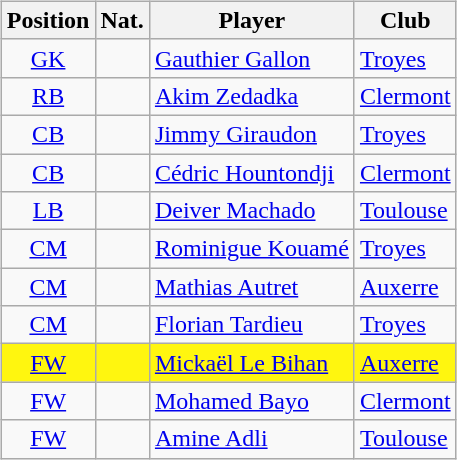<table style="width:100%;">
<tr>
<td width="50%"><br><table class="sortable wikitable" style="text-align: center">
<tr>
<th>Position</th>
<th>Nat.</th>
<th>Player</th>
<th>Club</th>
</tr>
<tr>
<td><a href='#'>GK</a></td>
<td></td>
<td align=left><a href='#'>Gauthier Gallon</a></td>
<td align=left><a href='#'>Troyes</a></td>
</tr>
<tr>
<td><a href='#'>RB</a></td>
<td></td>
<td align="left"><a href='#'>Akim Zedadka</a></td>
<td align=left><a href='#'>Clermont</a></td>
</tr>
<tr>
<td><a href='#'>CB</a></td>
<td></td>
<td align=left><a href='#'>Jimmy Giraudon</a></td>
<td align=left><a href='#'>Troyes</a></td>
</tr>
<tr>
<td><a href='#'>CB</a></td>
<td></td>
<td align=left><a href='#'>Cédric Hountondji</a></td>
<td align=left><a href='#'>Clermont</a></td>
</tr>
<tr>
<td><a href='#'>LB</a></td>
<td></td>
<td align=left><a href='#'>Deiver Machado</a></td>
<td align=left><a href='#'>Toulouse</a></td>
</tr>
<tr>
<td><a href='#'>CM</a></td>
<td></td>
<td align=left><a href='#'>Rominigue Kouamé</a></td>
<td align=left><a href='#'>Troyes</a></td>
</tr>
<tr>
<td><a href='#'>CM</a></td>
<td></td>
<td align=left><a href='#'>Mathias Autret</a></td>
<td align=left><a href='#'>Auxerre</a></td>
</tr>
<tr>
<td><a href='#'>CM</a></td>
<td></td>
<td align=left><a href='#'>Florian Tardieu</a></td>
<td align=left><a href='#'>Troyes</a></td>
</tr>
<tr bgcolor=#FFF60F>
<td><a href='#'>FW</a></td>
<td></td>
<td align=left><a href='#'>Mickaël Le Bihan</a></td>
<td align=left><a href='#'>Auxerre</a></td>
</tr>
<tr>
<td><a href='#'>FW</a></td>
<td></td>
<td align=left><a href='#'>Mohamed Bayo</a></td>
<td align=left><a href='#'>Clermont</a></td>
</tr>
<tr>
<td><a href='#'>FW</a></td>
<td></td>
<td align=left><a href='#'>Amine Adli</a></td>
<td align=left><a href='#'>Toulouse</a></td>
</tr>
</table>
</td>
<td width="50%"><br><div>












</div></td>
</tr>
</table>
